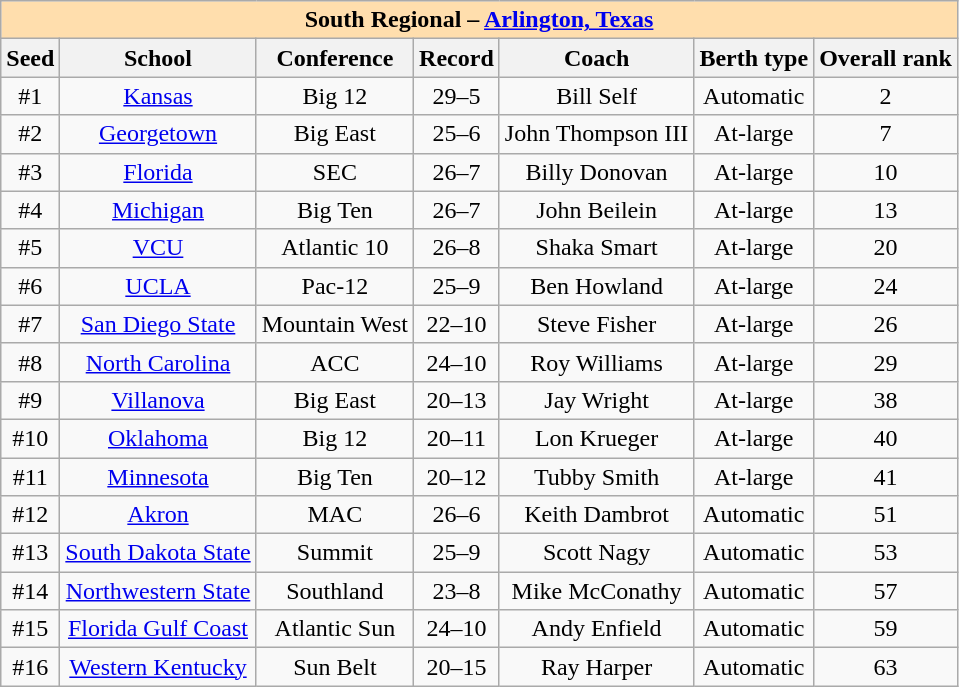<table class="wikitable sortable" style="text-align: center;">
<tr>
<th colspan="7" style="background:#ffdead;">South Regional – <a href='#'>Arlington, Texas</a></th>
</tr>
<tr>
<th>Seed</th>
<th>School</th>
<th>Conference</th>
<th>Record</th>
<th>Coach</th>
<th>Berth type</th>
<th>Overall rank</th>
</tr>
<tr>
<td>#1</td>
<td><a href='#'>Kansas</a></td>
<td>Big 12</td>
<td>29–5</td>
<td>Bill Self</td>
<td>Automatic</td>
<td>2</td>
</tr>
<tr>
<td>#2</td>
<td><a href='#'>Georgetown</a></td>
<td>Big East</td>
<td>25–6</td>
<td>John Thompson III</td>
<td>At-large</td>
<td>7</td>
</tr>
<tr>
<td>#3</td>
<td><a href='#'>Florida</a></td>
<td>SEC</td>
<td>26–7</td>
<td>Billy Donovan</td>
<td>At-large</td>
<td>10</td>
</tr>
<tr>
<td>#4</td>
<td><a href='#'>Michigan</a></td>
<td>Big Ten</td>
<td>26–7</td>
<td>John Beilein</td>
<td>At-large</td>
<td>13</td>
</tr>
<tr>
<td>#5</td>
<td><a href='#'>VCU</a></td>
<td>Atlantic 10</td>
<td>26–8</td>
<td>Shaka Smart</td>
<td>At-large</td>
<td>20</td>
</tr>
<tr>
<td>#6</td>
<td><a href='#'>UCLA</a></td>
<td>Pac-12</td>
<td>25–9</td>
<td>Ben Howland</td>
<td>At-large</td>
<td>24</td>
</tr>
<tr>
<td>#7</td>
<td><a href='#'>San Diego State</a></td>
<td>Mountain West</td>
<td>22–10</td>
<td>Steve Fisher</td>
<td>At-large</td>
<td>26</td>
</tr>
<tr>
<td>#8</td>
<td><a href='#'>North Carolina</a></td>
<td>ACC</td>
<td>24–10</td>
<td>Roy Williams</td>
<td>At-large</td>
<td>29</td>
</tr>
<tr>
<td>#9</td>
<td><a href='#'>Villanova</a></td>
<td>Big East</td>
<td>20–13</td>
<td>Jay Wright</td>
<td>At-large</td>
<td>38</td>
</tr>
<tr>
<td>#10</td>
<td><a href='#'>Oklahoma</a></td>
<td>Big 12</td>
<td>20–11</td>
<td>Lon Krueger</td>
<td>At-large</td>
<td>40</td>
</tr>
<tr>
<td>#11</td>
<td><a href='#'>Minnesota</a></td>
<td>Big Ten</td>
<td>20–12</td>
<td>Tubby Smith</td>
<td>At-large</td>
<td>41</td>
</tr>
<tr>
<td>#12</td>
<td><a href='#'>Akron</a></td>
<td>MAC</td>
<td>26–6</td>
<td>Keith Dambrot</td>
<td>Automatic</td>
<td>51</td>
</tr>
<tr>
<td>#13</td>
<td><a href='#'>South Dakota State</a></td>
<td>Summit</td>
<td>25–9</td>
<td>Scott Nagy</td>
<td>Automatic</td>
<td>53</td>
</tr>
<tr>
<td>#14</td>
<td><a href='#'>Northwestern State</a></td>
<td>Southland</td>
<td>23–8</td>
<td>Mike McConathy</td>
<td>Automatic</td>
<td>57</td>
</tr>
<tr>
<td>#15</td>
<td><a href='#'>Florida Gulf Coast</a></td>
<td>Atlantic Sun</td>
<td>24–10</td>
<td>Andy Enfield</td>
<td>Automatic</td>
<td>59</td>
</tr>
<tr>
<td>#16</td>
<td><a href='#'>Western Kentucky</a></td>
<td>Sun Belt</td>
<td>20–15</td>
<td>Ray Harper</td>
<td>Automatic</td>
<td>63</td>
</tr>
</table>
